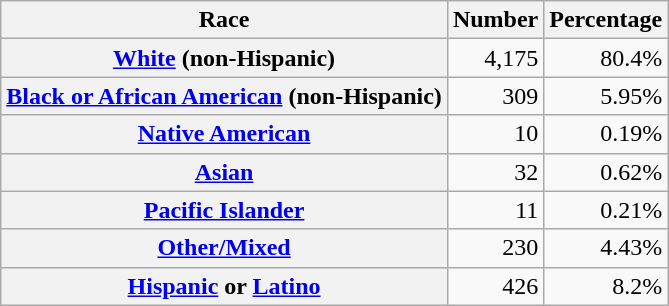<table class="wikitable" style="text-align:right">
<tr>
<th scope="col">Race</th>
<th scope="col">Number</th>
<th scope="col">Percentage</th>
</tr>
<tr>
<th scope="row"><a href='#'>White</a> (non-Hispanic)</th>
<td>4,175</td>
<td>80.4%</td>
</tr>
<tr>
<th scope="row"><a href='#'>Black or African American</a> (non-Hispanic)</th>
<td>309</td>
<td>5.95%</td>
</tr>
<tr>
<th scope="row"><a href='#'>Native American</a></th>
<td>10</td>
<td>0.19%</td>
</tr>
<tr>
<th scope="row"><a href='#'>Asian</a></th>
<td>32</td>
<td>0.62%</td>
</tr>
<tr>
<th scope="row"><a href='#'>Pacific Islander</a></th>
<td>11</td>
<td>0.21%</td>
</tr>
<tr>
<th scope="row"><a href='#'>Other/Mixed</a></th>
<td>230</td>
<td>4.43%</td>
</tr>
<tr>
<th scope="row"><a href='#'>Hispanic</a> or <a href='#'>Latino</a></th>
<td>426</td>
<td>8.2%</td>
</tr>
</table>
